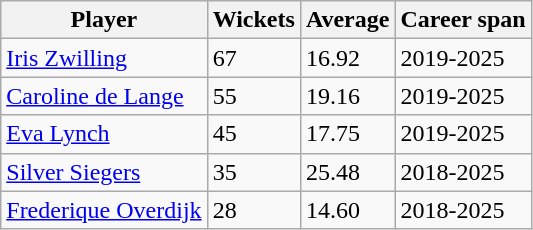<table class="wikitable">
<tr>
<th>Player</th>
<th>Wickets</th>
<th>Average</th>
<th>Career span</th>
</tr>
<tr>
<td><a href='#'>Iris Zwilling</a></td>
<td>67</td>
<td>16.92</td>
<td>2019-2025</td>
</tr>
<tr>
<td><a href='#'>Caroline de Lange</a></td>
<td>55</td>
<td>19.16</td>
<td>2019-2025</td>
</tr>
<tr>
<td><a href='#'>Eva Lynch</a></td>
<td>45</td>
<td>17.75</td>
<td>2019-2025</td>
</tr>
<tr>
<td><a href='#'>Silver Siegers</a></td>
<td>35</td>
<td>25.48</td>
<td>2018-2025</td>
</tr>
<tr>
<td><a href='#'>Frederique Overdijk</a></td>
<td>28</td>
<td>14.60</td>
<td>2018-2025</td>
</tr>
</table>
